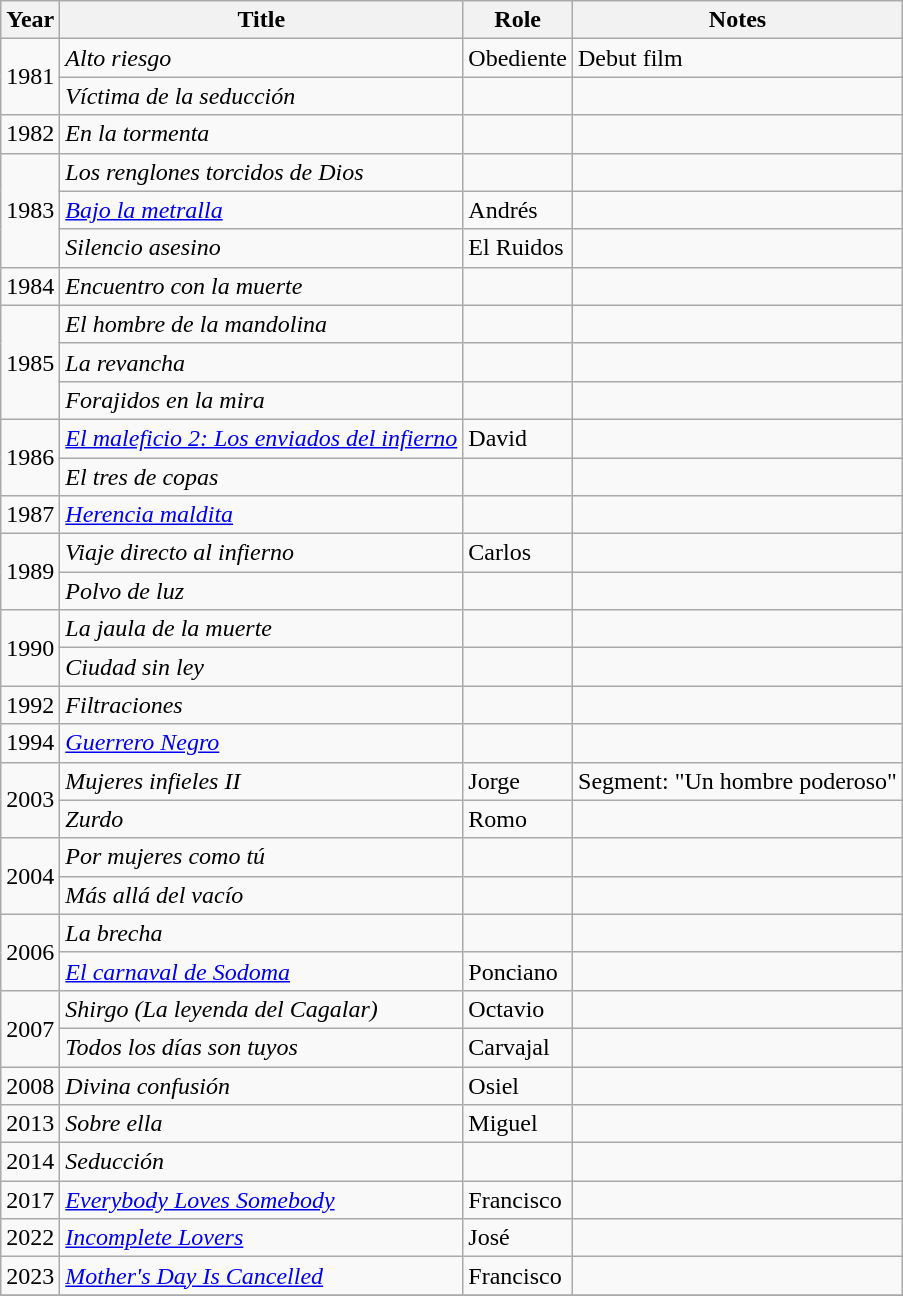<table class="wikitable sortable">
<tr>
<th>Year</th>
<th>Title</th>
<th>Role</th>
<th>Notes</th>
</tr>
<tr>
<td rowspan="2">1981</td>
<td><em>Alto riesgo</em></td>
<td>Obediente</td>
<td>Debut film</td>
</tr>
<tr>
<td><em>Víctima de la seducción</em></td>
<td></td>
<td></td>
</tr>
<tr>
<td>1982</td>
<td><em>En la tormenta</em></td>
<td></td>
<td></td>
</tr>
<tr>
<td rowspan="3">1983</td>
<td><em>Los renglones torcidos de Dios</em></td>
<td></td>
<td></td>
</tr>
<tr>
<td><em><a href='#'>Bajo la metralla</a></em></td>
<td>Andrés</td>
<td></td>
</tr>
<tr>
<td><em>Silencio asesino</em></td>
<td>El Ruidos</td>
<td></td>
</tr>
<tr>
<td>1984</td>
<td><em>Encuentro con la muerte</em></td>
<td></td>
<td></td>
</tr>
<tr>
<td rowspan="3">1985</td>
<td><em>El hombre de la mandolina</em></td>
<td></td>
<td></td>
</tr>
<tr>
<td><em>La revancha</em></td>
<td></td>
<td></td>
</tr>
<tr>
<td><em>Forajidos en la mira</em></td>
<td></td>
<td></td>
</tr>
<tr>
<td rowspan="2">1986</td>
<td><em><a href='#'>El maleficio 2: Los enviados del infierno</a></em></td>
<td>David</td>
<td></td>
</tr>
<tr>
<td><em>El tres de copas</em></td>
<td></td>
<td></td>
</tr>
<tr>
<td>1987</td>
<td><em><a href='#'>Herencia maldita</a></em></td>
<td></td>
<td></td>
</tr>
<tr>
<td rowspan="2">1989</td>
<td><em>Viaje directo al infierno</em></td>
<td>Carlos</td>
<td></td>
</tr>
<tr>
<td><em>Polvo de luz</em></td>
<td></td>
<td></td>
</tr>
<tr>
<td rowspan="2">1990</td>
<td><em>La jaula de la muerte</em></td>
<td></td>
<td></td>
</tr>
<tr>
<td><em>Ciudad sin ley</em></td>
<td></td>
<td></td>
</tr>
<tr>
<td>1992</td>
<td><em>Filtraciones</em></td>
<td></td>
<td></td>
</tr>
<tr>
<td>1994</td>
<td><em><a href='#'>Guerrero Negro</a></em></td>
<td></td>
<td></td>
</tr>
<tr>
<td rowspan="2">2003</td>
<td><em>Mujeres infieles II</em></td>
<td>Jorge</td>
<td>Segment: "Un hombre poderoso"</td>
</tr>
<tr>
<td><em>Zurdo</em></td>
<td>Romo</td>
<td></td>
</tr>
<tr>
<td rowspan="2">2004</td>
<td><em>Por mujeres como tú</em></td>
<td></td>
<td></td>
</tr>
<tr>
<td><em>Más allá del vacío</em></td>
<td></td>
<td></td>
</tr>
<tr>
<td rowspan="2">2006</td>
<td><em>La brecha</em></td>
<td></td>
<td></td>
</tr>
<tr>
<td><em><a href='#'>El carnaval de Sodoma</a></em></td>
<td>Ponciano</td>
<td></td>
</tr>
<tr>
<td rowspan="2">2007</td>
<td><em>Shirgo (La leyenda del Cagalar)</em></td>
<td>Octavio</td>
<td></td>
</tr>
<tr>
<td><em>Todos los días son tuyos</em></td>
<td>Carvajal</td>
<td></td>
</tr>
<tr>
<td>2008</td>
<td><em>Divina confusión</em></td>
<td>Osiel</td>
<td></td>
</tr>
<tr>
<td>2013</td>
<td><em>Sobre ella</em></td>
<td>Miguel</td>
<td></td>
</tr>
<tr>
<td>2014</td>
<td><em>Seducción</em></td>
<td></td>
<td></td>
</tr>
<tr>
<td>2017</td>
<td><em><a href='#'>Everybody Loves Somebody</a></em></td>
<td>Francisco</td>
<td></td>
</tr>
<tr>
<td>2022</td>
<td><em><a href='#'>Incomplete Lovers</a></em></td>
<td>José</td>
<td></td>
</tr>
<tr>
<td>2023</td>
<td><em><a href='#'>Mother's Day Is Cancelled</a></em></td>
<td>Francisco</td>
<td></td>
</tr>
<tr>
</tr>
</table>
